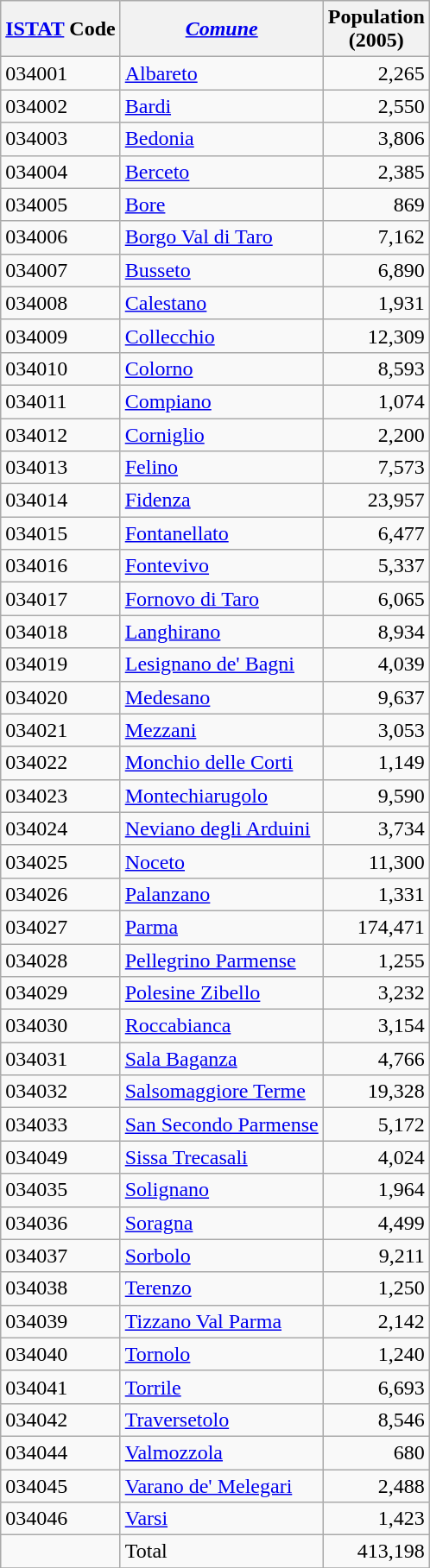<table class="wikitable sortable">
<tr>
<th><a href='#'>ISTAT</a> Code</th>
<th><em><a href='#'>Comune</a></em></th>
<th>Population <br>(2005)</th>
</tr>
<tr>
<td>034001</td>
<td><a href='#'>Albareto</a></td>
<td align="right">2,265</td>
</tr>
<tr>
<td>034002</td>
<td><a href='#'>Bardi</a></td>
<td align="right">2,550</td>
</tr>
<tr>
<td>034003</td>
<td><a href='#'>Bedonia</a></td>
<td align="right">3,806</td>
</tr>
<tr>
<td>034004</td>
<td><a href='#'>Berceto</a></td>
<td align="right">2,385</td>
</tr>
<tr>
<td>034005</td>
<td><a href='#'>Bore</a></td>
<td align="right">869</td>
</tr>
<tr>
<td>034006</td>
<td><a href='#'>Borgo Val di Taro</a></td>
<td align="right">7,162</td>
</tr>
<tr>
<td>034007</td>
<td><a href='#'>Busseto</a></td>
<td align="right">6,890</td>
</tr>
<tr>
<td>034008</td>
<td><a href='#'>Calestano</a></td>
<td align="right">1,931</td>
</tr>
<tr>
<td>034009</td>
<td><a href='#'>Collecchio</a></td>
<td align="right">12,309</td>
</tr>
<tr>
<td>034010</td>
<td><a href='#'>Colorno</a></td>
<td align="right">8,593</td>
</tr>
<tr>
<td>034011</td>
<td><a href='#'>Compiano</a></td>
<td align="right">1,074</td>
</tr>
<tr>
<td>034012</td>
<td><a href='#'>Corniglio</a></td>
<td align="right">2,200</td>
</tr>
<tr>
<td>034013</td>
<td><a href='#'>Felino</a></td>
<td align="right">7,573</td>
</tr>
<tr>
<td>034014</td>
<td><a href='#'>Fidenza</a></td>
<td align="right">23,957</td>
</tr>
<tr>
<td>034015</td>
<td><a href='#'>Fontanellato</a></td>
<td align="right">6,477</td>
</tr>
<tr>
<td>034016</td>
<td><a href='#'>Fontevivo</a></td>
<td align="right">5,337</td>
</tr>
<tr>
<td>034017</td>
<td><a href='#'>Fornovo di Taro</a></td>
<td align="right">6,065</td>
</tr>
<tr>
<td>034018</td>
<td><a href='#'>Langhirano</a></td>
<td align="right">8,934</td>
</tr>
<tr>
<td>034019</td>
<td><a href='#'>Lesignano de' Bagni</a></td>
<td align="right">4,039</td>
</tr>
<tr>
<td>034020</td>
<td><a href='#'>Medesano</a></td>
<td align="right">9,637</td>
</tr>
<tr>
<td>034021</td>
<td><a href='#'>Mezzani</a></td>
<td align="right">3,053</td>
</tr>
<tr>
<td>034022</td>
<td><a href='#'>Monchio delle Corti</a></td>
<td align="right">1,149</td>
</tr>
<tr>
<td>034023</td>
<td><a href='#'>Montechiarugolo</a></td>
<td align="right">9,590</td>
</tr>
<tr>
<td>034024</td>
<td><a href='#'>Neviano degli Arduini</a></td>
<td align="right">3,734</td>
</tr>
<tr>
<td>034025</td>
<td><a href='#'>Noceto</a></td>
<td align="right">11,300</td>
</tr>
<tr>
<td>034026</td>
<td><a href='#'>Palanzano</a></td>
<td align="right">1,331</td>
</tr>
<tr>
<td>034027</td>
<td><a href='#'>Parma</a></td>
<td align="right">174,471</td>
</tr>
<tr>
<td>034028</td>
<td><a href='#'>Pellegrino Parmense</a></td>
<td align="right">1,255</td>
</tr>
<tr>
<td>034029</td>
<td><a href='#'>Polesine Zibello</a></td>
<td align="right">3,232</td>
</tr>
<tr>
<td>034030</td>
<td><a href='#'>Roccabianca</a></td>
<td align="right">3,154</td>
</tr>
<tr>
<td>034031</td>
<td><a href='#'>Sala Baganza</a></td>
<td align="right">4,766</td>
</tr>
<tr>
<td>034032</td>
<td><a href='#'>Salsomaggiore Terme</a></td>
<td align="right">19,328</td>
</tr>
<tr>
<td>034033</td>
<td><a href='#'>San Secondo Parmense</a></td>
<td align="right">5,172</td>
</tr>
<tr>
<td>034049</td>
<td><a href='#'>Sissa Trecasali</a></td>
<td align="right">4,024</td>
</tr>
<tr>
<td>034035</td>
<td><a href='#'>Solignano</a></td>
<td align="right">1,964</td>
</tr>
<tr>
<td>034036</td>
<td><a href='#'>Soragna</a></td>
<td align="right">4,499</td>
</tr>
<tr>
<td>034037</td>
<td><a href='#'>Sorbolo</a></td>
<td align="right">9,211</td>
</tr>
<tr>
<td>034038</td>
<td><a href='#'>Terenzo</a></td>
<td align="right">1,250</td>
</tr>
<tr>
<td>034039</td>
<td><a href='#'>Tizzano Val Parma</a></td>
<td align="right">2,142</td>
</tr>
<tr>
<td>034040</td>
<td><a href='#'>Tornolo</a></td>
<td align="right">1,240</td>
</tr>
<tr>
<td>034041</td>
<td><a href='#'>Torrile</a></td>
<td align="right">6,693</td>
</tr>
<tr>
<td>034042</td>
<td><a href='#'>Traversetolo</a></td>
<td align="right">8,546</td>
</tr>
<tr>
<td>034044</td>
<td><a href='#'>Valmozzola</a></td>
<td align="right">680</td>
</tr>
<tr>
<td>034045</td>
<td><a href='#'>Varano de' Melegari</a></td>
<td align="right">2,488</td>
</tr>
<tr>
<td>034046</td>
<td><a href='#'>Varsi</a></td>
<td align="right">1,423</td>
</tr>
<tr>
<td></td>
<td>Total</td>
<td align="right">413,198</td>
</tr>
<tr>
</tr>
</table>
